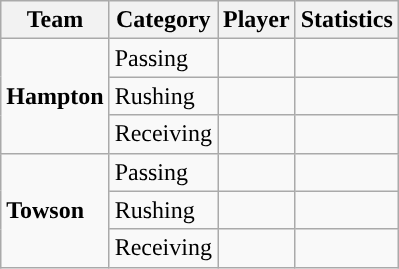<table class="wikitable" style="float: right;">
<tr>
<th>Team</th>
<th>Category</th>
<th>Player</th>
<th>Statistics</th>
</tr>
<tr>
<td rowspan=3><strong>Hampton</strong></td>
<td>Passing</td>
<td></td>
<td></td>
</tr>
<tr>
<td>Rushing</td>
<td></td>
<td></td>
</tr>
<tr>
<td>Receiving</td>
<td></td>
<td></td>
</tr>
<tr>
<td rowspan=3><strong>Towson</strong></td>
<td>Passing</td>
<td></td>
<td></td>
</tr>
<tr>
<td>Rushing</td>
<td></td>
<td></td>
</tr>
<tr>
<td>Receiving</td>
<td></td>
<td></td>
</tr>
</table>
